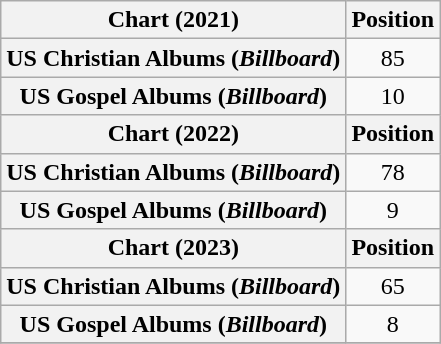<table class="wikitable plainrowheaders" style="text-align:center">
<tr>
<th scope="col">Chart (2021)</th>
<th scope="col">Position</th>
</tr>
<tr>
<th scope="row">US Christian Albums (<em>Billboard</em>)</th>
<td>85</td>
</tr>
<tr>
<th scope="row">US Gospel Albums (<em>Billboard</em>)</th>
<td>10</td>
</tr>
<tr>
<th scope="col">Chart (2022)</th>
<th scope="col">Position</th>
</tr>
<tr>
<th scope="row">US Christian Albums (<em>Billboard</em>)</th>
<td>78</td>
</tr>
<tr>
<th scope="row">US Gospel Albums (<em>Billboard</em>)</th>
<td>9</td>
</tr>
<tr>
<th scope="col">Chart (2023)</th>
<th scope="col">Position</th>
</tr>
<tr>
<th scope="row">US Christian Albums (<em>Billboard</em>)</th>
<td>65</td>
</tr>
<tr>
<th scope="row">US Gospel Albums (<em>Billboard</em>)</th>
<td>8</td>
</tr>
<tr>
</tr>
</table>
